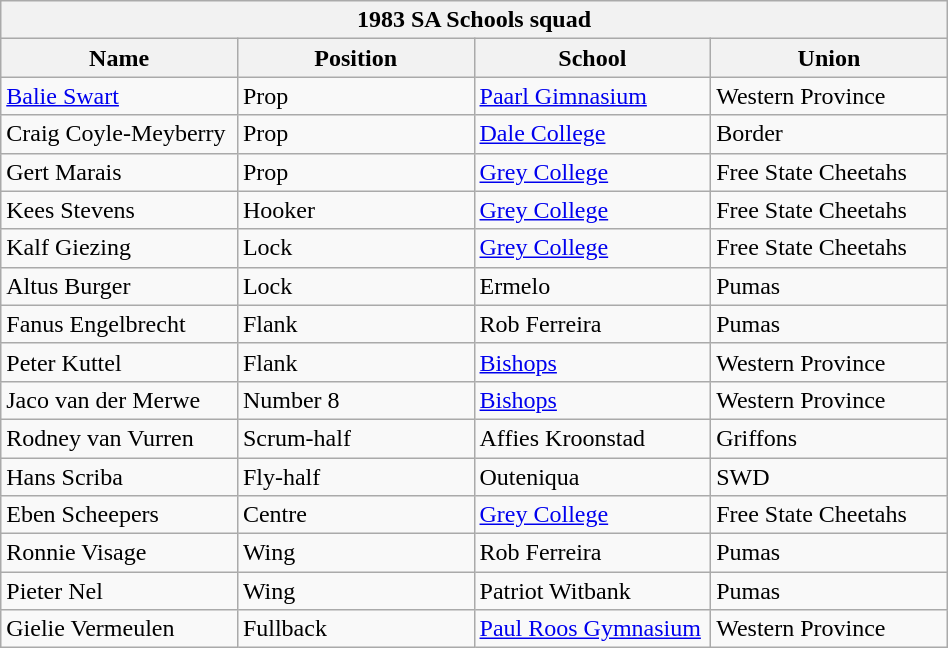<table class="wikitable" style="text-align:left; width:50%">
<tr>
<th colspan="100%">1983 SA Schools squad</th>
</tr>
<tr>
<th style="width:25%;">Name</th>
<th style="width:25%;">Position</th>
<th style="width:25%;">School</th>
<th style="width:25%;">Union</th>
</tr>
<tr>
<td><a href='#'>Balie Swart</a></td>
<td>Prop</td>
<td><a href='#'>Paarl Gimnasium</a></td>
<td>Western Province</td>
</tr>
<tr>
<td>Craig Coyle-Meyberry</td>
<td>Prop</td>
<td><a href='#'>Dale College</a></td>
<td>Border</td>
</tr>
<tr>
<td>Gert Marais</td>
<td>Prop</td>
<td><a href='#'>Grey College</a></td>
<td>Free State Cheetahs</td>
</tr>
<tr>
<td>Kees Stevens</td>
<td>Hooker</td>
<td><a href='#'>Grey College</a></td>
<td>Free State Cheetahs</td>
</tr>
<tr>
<td>Kalf Giezing</td>
<td>Lock</td>
<td><a href='#'>Grey College</a></td>
<td>Free State Cheetahs</td>
</tr>
<tr>
<td>Altus Burger</td>
<td>Lock</td>
<td>Ermelo</td>
<td>Pumas</td>
</tr>
<tr>
<td>Fanus Engelbrecht</td>
<td>Flank</td>
<td>Rob Ferreira</td>
<td>Pumas</td>
</tr>
<tr>
<td>Peter Kuttel</td>
<td>Flank</td>
<td><a href='#'>Bishops</a></td>
<td>Western Province</td>
</tr>
<tr>
<td>Jaco van der Merwe</td>
<td>Number 8</td>
<td><a href='#'>Bishops</a></td>
<td>Western Province</td>
</tr>
<tr>
<td>Rodney van Vurren</td>
<td>Scrum-half</td>
<td>Affies Kroonstad</td>
<td>Griffons</td>
</tr>
<tr>
<td>Hans Scriba</td>
<td>Fly-half</td>
<td>Outeniqua</td>
<td>SWD</td>
</tr>
<tr>
<td>Eben Scheepers</td>
<td>Centre</td>
<td><a href='#'>Grey College</a></td>
<td>Free State Cheetahs</td>
</tr>
<tr>
<td>Ronnie Visage</td>
<td>Wing</td>
<td>Rob Ferreira</td>
<td>Pumas</td>
</tr>
<tr>
<td>Pieter Nel</td>
<td>Wing</td>
<td>Patriot Witbank</td>
<td>Pumas</td>
</tr>
<tr>
<td>Gielie Vermeulen</td>
<td>Fullback</td>
<td><a href='#'>Paul Roos Gymnasium</a></td>
<td>Western Province</td>
</tr>
</table>
